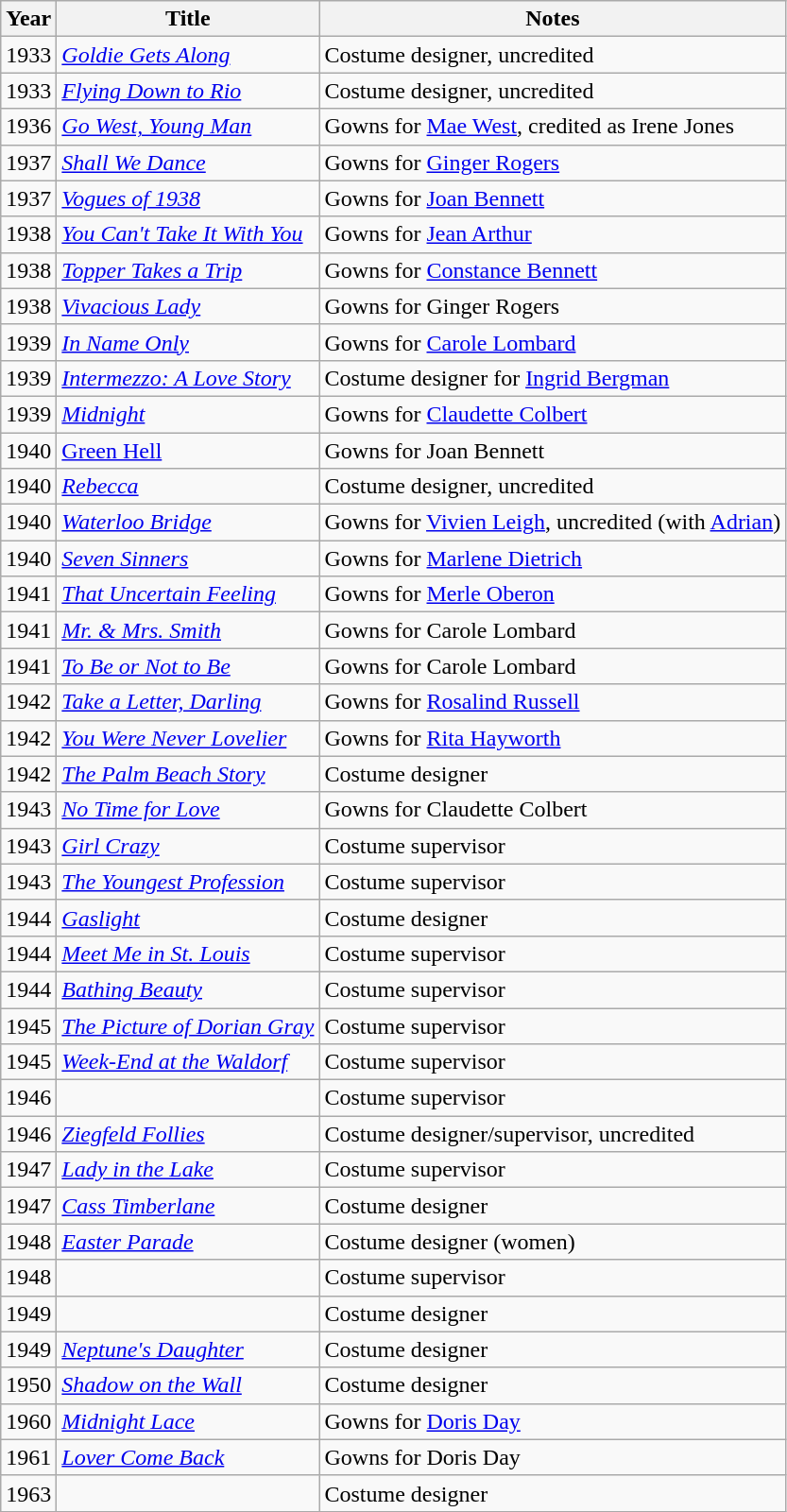<table class="wikitable sortable">
<tr>
<th>Year</th>
<th>Title</th>
<th class="unsortable">Notes</th>
</tr>
<tr>
<td>1933</td>
<td><em><a href='#'>Goldie Gets Along</a></em></td>
<td>Costume designer, uncredited</td>
</tr>
<tr>
<td>1933</td>
<td><em><a href='#'>Flying Down to Rio</a></em></td>
<td>Costume designer, uncredited</td>
</tr>
<tr>
<td>1936</td>
<td><a href='#'><em>Go West, Young Man</em></a></td>
<td>Gowns for <a href='#'>Mae West</a>, credited as Irene Jones</td>
</tr>
<tr>
<td>1937</td>
<td><em><a href='#'>Shall We Dance</a></em></td>
<td>Gowns for <a href='#'>Ginger Rogers</a></td>
</tr>
<tr>
<td>1937</td>
<td><em><a href='#'>Vogues of 1938</a></em></td>
<td>Gowns for <a href='#'>Joan Bennett</a></td>
</tr>
<tr>
<td>1938</td>
<td><em><a href='#'>You Can't Take It With You</a></em></td>
<td>Gowns for <a href='#'>Jean Arthur</a></td>
</tr>
<tr>
<td>1938</td>
<td><em><a href='#'>Topper Takes a Trip</a></em></td>
<td>Gowns for <a href='#'>Constance Bennett</a></td>
</tr>
<tr>
<td>1938</td>
<td><em><a href='#'>Vivacious Lady</a></em></td>
<td>Gowns for Ginger Rogers</td>
</tr>
<tr>
<td>1939</td>
<td><em><a href='#'>In Name Only</a></em></td>
<td>Gowns for <a href='#'>Carole Lombard</a></td>
</tr>
<tr>
<td>1939</td>
<td><em><a href='#'>Intermezzo: A Love Story</a></em></td>
<td>Costume designer for <a href='#'>Ingrid Bergman</a></td>
</tr>
<tr>
<td>1939</td>
<td><em><a href='#'>Midnight</a></em></td>
<td>Gowns for <a href='#'>Claudette Colbert</a></td>
</tr>
<tr>
<td>1940</td>
<td><a href='#'>Green Hell</a></td>
<td>Gowns for Joan Bennett</td>
</tr>
<tr>
<td>1940</td>
<td><a href='#'><em>Rebecca</em></a></td>
<td>Costume designer, uncredited</td>
</tr>
<tr>
<td>1940</td>
<td><a href='#'><em>Waterloo Bridge</em></a></td>
<td>Gowns for <a href='#'>Vivien Leigh</a>, uncredited (with <a href='#'>Adrian</a>)</td>
</tr>
<tr>
<td>1940</td>
<td><em><a href='#'>Seven Sinners</a></em></td>
<td>Gowns for <a href='#'>Marlene Dietrich</a></td>
</tr>
<tr>
<td>1941</td>
<td><em><a href='#'>That Uncertain Feeling</a></em></td>
<td>Gowns for <a href='#'>Merle Oberon</a></td>
</tr>
<tr>
<td>1941</td>
<td><em><a href='#'>Mr. & Mrs. Smith</a></em></td>
<td>Gowns for Carole Lombard</td>
</tr>
<tr>
<td>1941</td>
<td><em><a href='#'>To Be or Not to Be</a></em></td>
<td>Gowns for Carole Lombard</td>
</tr>
<tr>
<td>1942</td>
<td><em><a href='#'>Take a Letter, Darling</a></em></td>
<td>Gowns for <a href='#'>Rosalind Russell</a></td>
</tr>
<tr>
<td>1942</td>
<td><em><a href='#'>You Were Never Lovelier</a></em></td>
<td>Gowns for <a href='#'>Rita Hayworth</a></td>
</tr>
<tr>
<td>1942</td>
<td><em><a href='#'>The Palm Beach Story</a></em></td>
<td>Costume designer</td>
</tr>
<tr>
<td>1943</td>
<td><em><a href='#'>No Time for Love</a></em></td>
<td>Gowns for Claudette Colbert</td>
</tr>
<tr>
<td>1943</td>
<td><em><a href='#'>Girl Crazy</a></em></td>
<td>Costume supervisor</td>
</tr>
<tr>
<td>1943</td>
<td><em><a href='#'>The Youngest Profession</a></em></td>
<td>Costume supervisor</td>
</tr>
<tr>
<td>1944</td>
<td><em><a href='#'>Gaslight</a></em></td>
<td>Costume designer</td>
</tr>
<tr>
<td>1944</td>
<td><em><a href='#'>Meet Me in St. Louis</a></em></td>
<td>Costume supervisor</td>
</tr>
<tr>
<td>1944</td>
<td><em><a href='#'>Bathing Beauty</a></em></td>
<td>Costume supervisor</td>
</tr>
<tr>
<td>1945</td>
<td><em><a href='#'>The Picture of Dorian Gray</a></em></td>
<td>Costume supervisor</td>
</tr>
<tr>
<td>1945</td>
<td><em><a href='#'>Week-End at the Waldorf</a></em></td>
<td>Costume supervisor</td>
</tr>
<tr>
<td>1946</td>
<td><em></em></td>
<td>Costume supervisor</td>
</tr>
<tr>
<td>1946</td>
<td><em><a href='#'>Ziegfeld Follies</a></em></td>
<td>Costume designer/supervisor, uncredited</td>
</tr>
<tr>
<td>1947</td>
<td><em><a href='#'>Lady in the Lake</a></em></td>
<td>Costume supervisor</td>
</tr>
<tr>
<td>1947</td>
<td><em><a href='#'>Cass Timberlane</a></em></td>
<td>Costume designer</td>
</tr>
<tr>
<td>1948</td>
<td><em><a href='#'>Easter Parade</a></em></td>
<td>Costume designer (women)</td>
</tr>
<tr>
<td>1948</td>
<td><em></em></td>
<td>Costume supervisor</td>
</tr>
<tr>
<td>1949</td>
<td><em></em></td>
<td>Costume designer</td>
</tr>
<tr>
<td>1949</td>
<td><em><a href='#'>Neptune's Daughter</a></em></td>
<td>Costume designer</td>
</tr>
<tr>
<td>1950</td>
<td><em><a href='#'>Shadow on the Wall</a></em></td>
<td>Costume designer</td>
</tr>
<tr>
<td>1960</td>
<td><em><a href='#'>Midnight Lace</a></em></td>
<td>Gowns for <a href='#'>Doris Day</a></td>
</tr>
<tr>
<td>1961</td>
<td><em><a href='#'>Lover Come Back</a></em></td>
<td>Gowns for Doris Day</td>
</tr>
<tr>
<td>1963</td>
<td><em></em></td>
<td>Costume designer</td>
</tr>
</table>
